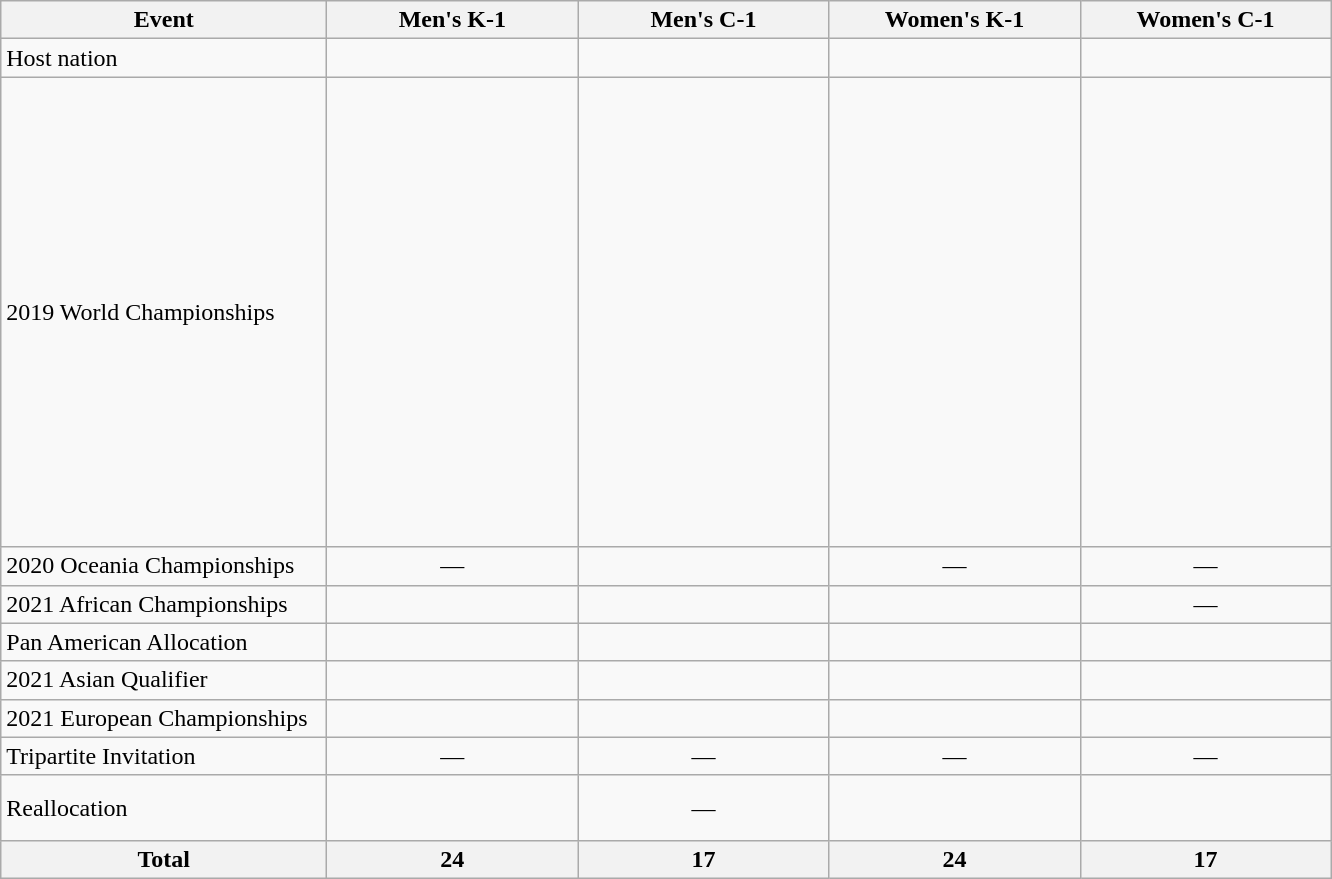<table class="wikitable">
<tr>
<th width="210">Event</th>
<th width="160">Men's K-1</th>
<th width="160">Men's C-1</th>
<th width="160">Women's K-1</th>
<th width="160">Women's C-1</th>
</tr>
<tr>
<td>Host nation</td>
<td></td>
<td></td>
<td></td>
<td></td>
</tr>
<tr>
<td>2019 World Championships</td>
<td><br><br><br><br><br><br><br><br><br><br><br><br><br><br><br><br><br></td>
<td><br><br><br><br><br><br><br><br><br><br></td>
<td><br><br><br><br><br><br><br><br><br><br><br><br><br><br><br><br><br></td>
<td><br><br><br><br><br><br><br><br><br><br></td>
</tr>
<tr>
<td>2020 Oceania Championships</td>
<td align="center">—<small></small></td>
<td></td>
<td align="center">—<small></small></td>
<td align="center">—<small></small></td>
</tr>
<tr>
<td>2021 African Championships</td>
<td></td>
<td></td>
<td></td>
<td align="center">—<small></small></td>
</tr>
<tr>
<td>Pan American Allocation</td>
<td></td>
<td></td>
<td></td>
<td></td>
</tr>
<tr>
<td>2021 Asian Qualifier</td>
<td></td>
<td></td>
<td></td>
<td></td>
</tr>
<tr>
<td>2021 European Championships</td>
<td></td>
<td></td>
<td></td>
<td></td>
</tr>
<tr>
<td>Tripartite Invitation</td>
<td align="center">—</td>
<td align="center">—</td>
<td align="center">—</td>
<td align="center">—</td>
</tr>
<tr>
<td>Reallocation</td>
<td><small></small></td>
<td align="center">—</td>
<td><small></small></td>
<td><small></small><br><s></s><br><small></small></td>
</tr>
<tr>
<th>Total</th>
<th>24</th>
<th>17</th>
<th>24</th>
<th>17</th>
</tr>
</table>
